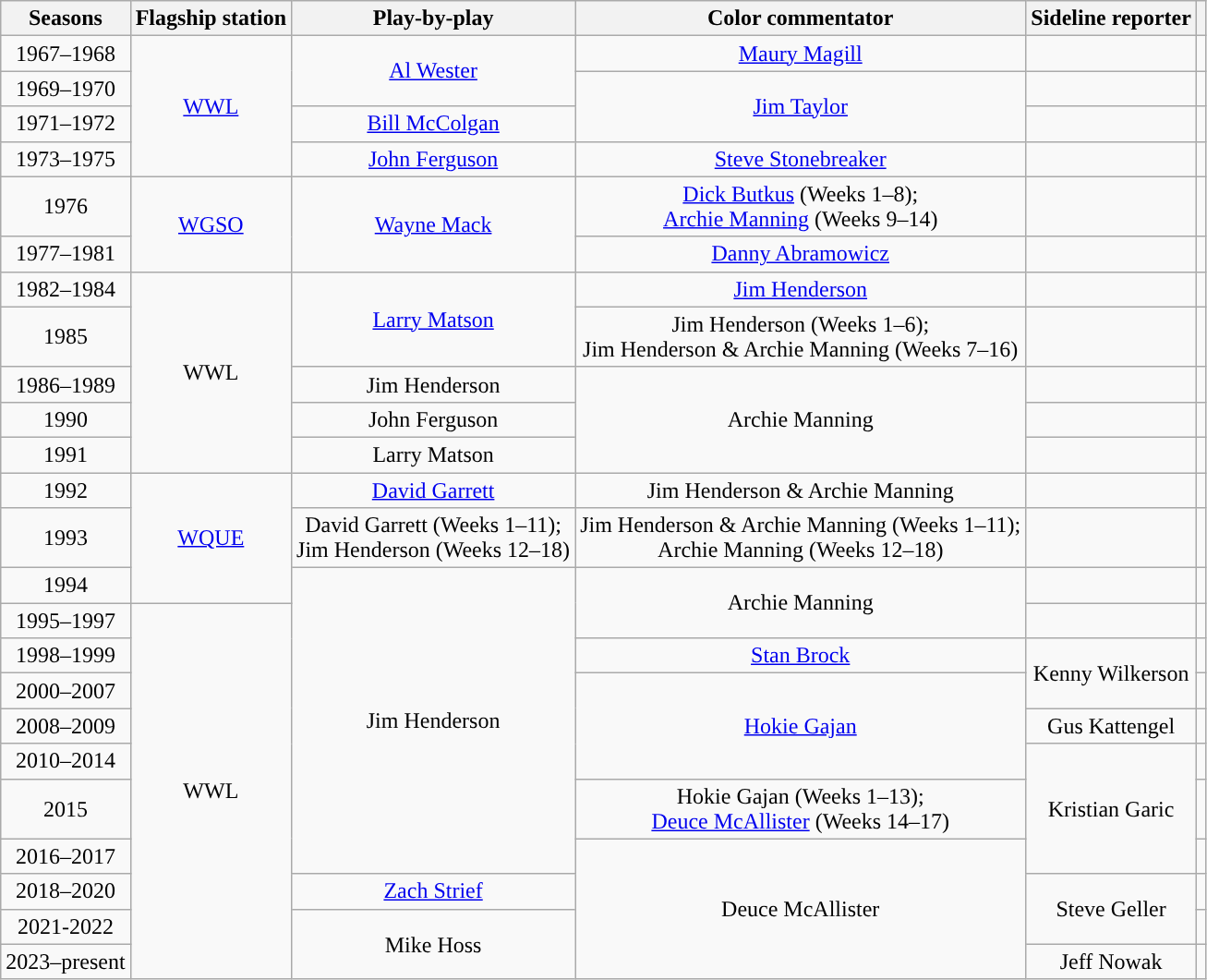<table class="wikitable" style="text-align: center;">
<tr>
<th>Seasons</th>
<th>Flagship station</th>
<th>Play-by-play</th>
<th>Color commentator</th>
<th>Sideline reporter</th>
<th></th>
</tr>
<tr>
<td>1967–1968</td>
<td rowspan=4><a href='#'>WWL</a></td>
<td rowspan=2><a href='#'>Al Wester</a></td>
<td><a href='#'>Maury Magill</a></td>
<td></td>
<td></td>
</tr>
<tr>
<td>1969–1970</td>
<td rowspan=2><a href='#'>Jim Taylor</a></td>
<td></td>
<td></td>
</tr>
<tr>
<td>1971–1972</td>
<td><a href='#'>Bill McColgan</a></td>
<td></td>
<td></td>
</tr>
<tr>
<td>1973–1975</td>
<td><a href='#'>John Ferguson</a></td>
<td><a href='#'>Steve Stonebreaker</a></td>
<td></td>
<td></td>
</tr>
<tr>
<td>1976</td>
<td rowspan=2><a href='#'>WGSO</a></td>
<td rowspan=2><a href='#'>Wayne Mack</a></td>
<td><a href='#'>Dick Butkus</a> (Weeks 1–8);<br><a href='#'>Archie Manning</a> (Weeks 9–14)</td>
<td></td>
<td></td>
</tr>
<tr>
<td>1977–1981</td>
<td><a href='#'>Danny Abramowicz</a></td>
<td></td>
<td></td>
</tr>
<tr>
<td>1982–1984</td>
<td rowspan=5>WWL</td>
<td rowspan=2><a href='#'>Larry Matson</a></td>
<td><a href='#'>Jim Henderson</a></td>
<td></td>
<td></td>
</tr>
<tr>
<td>1985</td>
<td>Jim Henderson (Weeks 1–6);<br>Jim Henderson & Archie Manning (Weeks 7–16)</td>
<td></td>
<td></td>
</tr>
<tr>
<td>1986–1989</td>
<td>Jim Henderson</td>
<td rowspan=3>Archie Manning</td>
<td></td>
<td></td>
</tr>
<tr>
<td>1990</td>
<td>John Ferguson</td>
<td></td>
<td></td>
</tr>
<tr>
<td>1991</td>
<td>Larry Matson</td>
<td></td>
<td></td>
</tr>
<tr>
<td>1992</td>
<td rowspan=3><a href='#'>WQUE</a></td>
<td><a href='#'>David Garrett</a></td>
<td>Jim Henderson & Archie Manning</td>
<td></td>
<td></td>
</tr>
<tr>
<td>1993</td>
<td>David Garrett (Weeks 1–11);<br>Jim Henderson (Weeks 12–18)</td>
<td>Jim Henderson & Archie Manning (Weeks 1–11);<br>Archie Manning (Weeks 12–18)</td>
<td></td>
<td></td>
</tr>
<tr>
<td>1994</td>
<td rowspan=8>Jim Henderson</td>
<td rowspan=2>Archie Manning</td>
<td></td>
<td></td>
</tr>
<tr>
<td>1995–1997</td>
<td rowspan="10">WWL</td>
<td></td>
<td></td>
</tr>
<tr>
<td>1998–1999</td>
<td><a href='#'>Stan Brock</a></td>
<td rowspan=2>Kenny Wilkerson</td>
<td></td>
</tr>
<tr>
<td>2000–2007</td>
<td rowspan=3><a href='#'>Hokie Gajan</a></td>
<td></td>
</tr>
<tr>
<td>2008–2009</td>
<td>Gus Kattengel</td>
<td></td>
</tr>
<tr>
<td>2010–2014</td>
<td rowspan="3">Kristian Garic</td>
<td></td>
</tr>
<tr>
<td>2015</td>
<td>Hokie Gajan (Weeks 1–13);<br><a href='#'>Deuce McAllister</a> (Weeks 14–17)</td>
<td></td>
</tr>
<tr>
<td>2016–2017</td>
<td rowspan="4">Deuce McAllister</td>
<td></td>
</tr>
<tr>
<td>2018–2020</td>
<td><a href='#'>Zach Strief</a></td>
<td rowspan="2">Steve Geller</td>
<td></td>
</tr>
<tr>
<td>2021-2022</td>
<td rowspan="2">Mike Hoss</td>
<td></td>
</tr>
<tr>
<td>2023–present</td>
<td>Jeff Nowak</td>
<td></td>
</tr>
</table>
